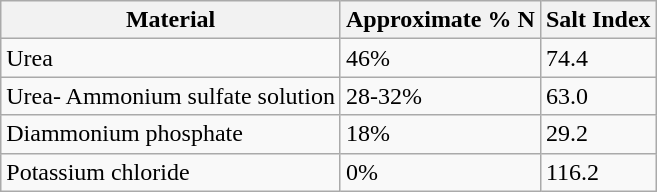<table class="wikitable">
<tr>
<th>Material</th>
<th>Approximate % N</th>
<th>Salt Index</th>
</tr>
<tr>
<td>Urea</td>
<td>46%</td>
<td>74.4</td>
</tr>
<tr>
<td>Urea- Ammonium sulfate solution</td>
<td>28-32%</td>
<td>63.0</td>
</tr>
<tr>
<td>Diammonium phosphate</td>
<td>18%</td>
<td>29.2</td>
</tr>
<tr>
<td>Potassium chloride</td>
<td>0%</td>
<td>116.2</td>
</tr>
</table>
